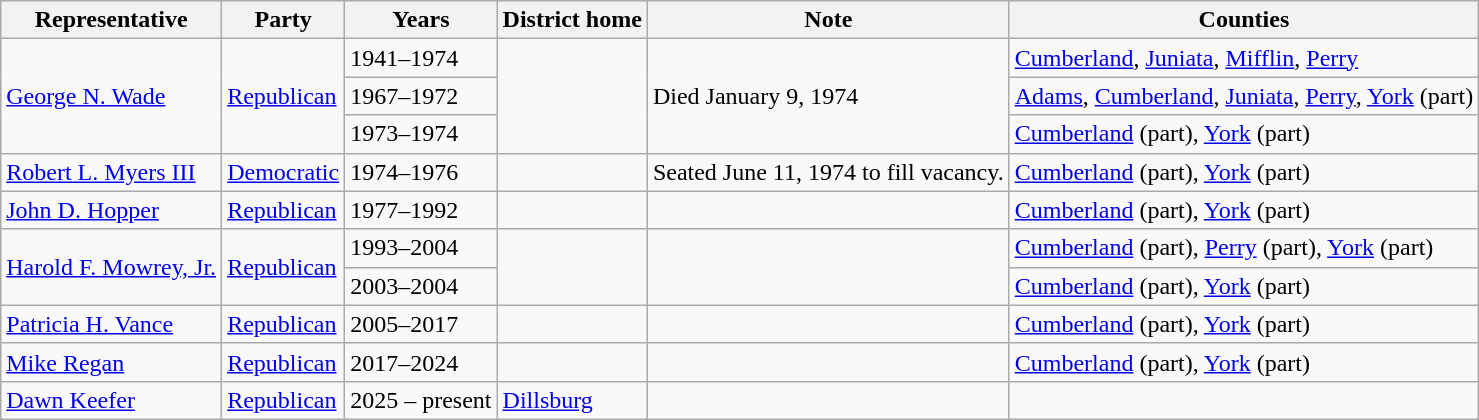<table class=wikitable>
<tr valign=bottom>
<th>Representative</th>
<th>Party</th>
<th>Years</th>
<th>District home</th>
<th>Note</th>
<th>Counties</th>
</tr>
<tr>
<td rowspan=3><a href='#'>George N. Wade</a></td>
<td rowspan=3><a href='#'>Republican</a></td>
<td>1941–1974</td>
<td rowspan=3> </td>
<td rowspan=3>Died January 9, 1974</td>
<td><a href='#'>Cumberland</a>, <a href='#'>Juniata</a>, <a href='#'>Mifflin</a>, <a href='#'>Perry</a></td>
</tr>
<tr>
<td>1967–1972</td>
<td><a href='#'>Adams</a>, <a href='#'>Cumberland</a>, <a href='#'>Juniata</a>, <a href='#'>Perry</a>, <a href='#'>York</a> (part)</td>
</tr>
<tr>
<td>1973–1974</td>
<td><a href='#'>Cumberland</a> (part), <a href='#'>York</a> (part)</td>
</tr>
<tr>
<td><a href='#'>Robert L. Myers III</a></td>
<td><a href='#'>Democratic</a></td>
<td>1974–1976</td>
<td></td>
<td>Seated June 11, 1974 to fill vacancy.</td>
<td><a href='#'>Cumberland</a> (part), <a href='#'>York</a> (part)</td>
</tr>
<tr>
<td><a href='#'>John D. Hopper</a></td>
<td><a href='#'>Republican</a></td>
<td>1977–1992</td>
<td></td>
<td></td>
<td><a href='#'>Cumberland</a> (part), <a href='#'>York</a> (part)</td>
</tr>
<tr>
<td rowspan=2><a href='#'>Harold F. Mowrey, Jr.</a></td>
<td rowspan=2><a href='#'>Republican</a></td>
<td>1993–2004</td>
<td rowspan=2> </td>
<td rowspan=2> </td>
<td><a href='#'>Cumberland</a> (part), <a href='#'>Perry</a> (part), <a href='#'>York</a> (part)</td>
</tr>
<tr>
<td>2003–2004</td>
<td><a href='#'>Cumberland</a> (part), <a href='#'>York</a> (part)</td>
</tr>
<tr>
<td><a href='#'>Patricia H. Vance</a></td>
<td><a href='#'>Republican</a></td>
<td>2005–2017</td>
<td></td>
<td></td>
<td><a href='#'>Cumberland</a> (part), <a href='#'>York</a> (part)</td>
</tr>
<tr>
<td><a href='#'>Mike Regan</a></td>
<td><a href='#'>Republican</a></td>
<td>2017–2024</td>
<td></td>
<td></td>
<td><a href='#'>Cumberland</a> (part), <a href='#'>York</a> (part)</td>
</tr>
<tr>
<td><a href='#'>Dawn Keefer</a></td>
<td><a href='#'>Republican</a></td>
<td>2025 – present</td>
<td><a href='#'>Dillsburg</a></td>
<td></td>
<td></td>
</tr>
</table>
